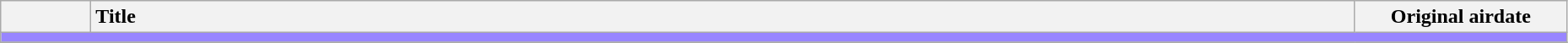<table class="wikitable" width="98%">
<tr>
<th style="width:4em;"></th>
<th style=text-align:left;">Title</th>
<th style="width:10em;">Original airdate</th>
</tr>
<tr>
<td colspan="5" bgcolor="#9885FF"></td>
</tr>
<tr>
</tr>
</table>
